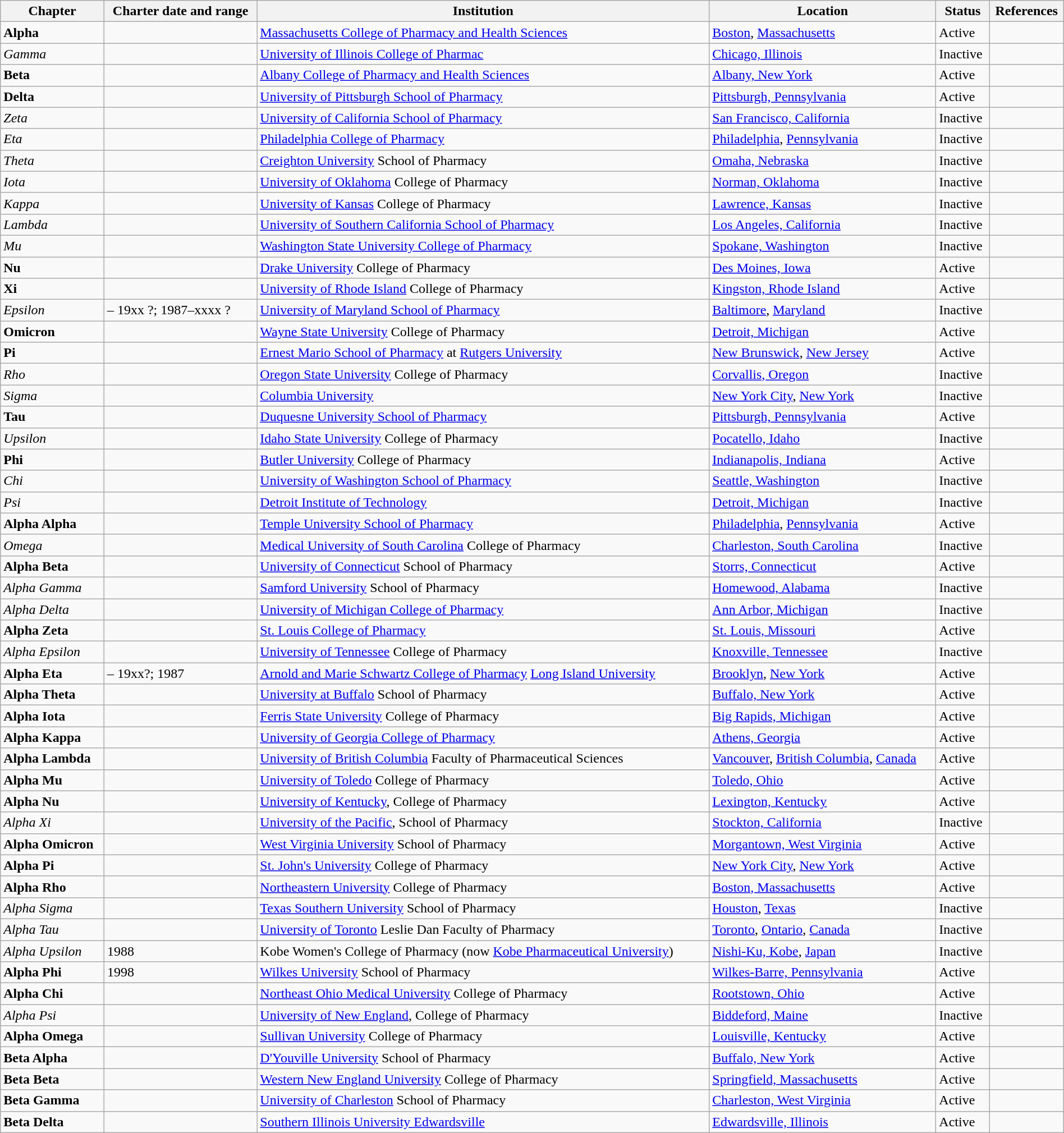<table class="sortable wikitable" style="width:100%;">
<tr>
<th>Chapter</th>
<th>Charter date and range</th>
<th>Institution</th>
<th>Location</th>
<th>Status</th>
<th>References</th>
</tr>
<tr>
<td><strong>Alpha</strong></td>
<td></td>
<td><a href='#'>Massachusetts College of Pharmacy and Health Sciences</a></td>
<td><a href='#'>Boston</a>, <a href='#'>Massachusetts</a></td>
<td>Active</td>
<td></td>
</tr>
<tr>
<td><em>Gamma</em></td>
<td></td>
<td><a href='#'>University of Illinois College of Pharmac</a></td>
<td><a href='#'>Chicago, Illinois</a></td>
<td>Inactive</td>
<td></td>
</tr>
<tr>
<td><strong>Beta</strong></td>
<td></td>
<td><a href='#'>Albany College of Pharmacy and Health Sciences</a></td>
<td><a href='#'>Albany, New York</a></td>
<td>Active</td>
<td></td>
</tr>
<tr>
<td><strong>Delta</strong></td>
<td></td>
<td><a href='#'>University of Pittsburgh School of Pharmacy</a></td>
<td><a href='#'>Pittsburgh, Pennsylvania</a></td>
<td>Active</td>
<td></td>
</tr>
<tr>
<td><em>Zeta</em></td>
<td></td>
<td><a href='#'>University of California School of Pharmacy</a></td>
<td><a href='#'>San Francisco, California</a></td>
<td>Inactive</td>
<td></td>
</tr>
<tr>
<td><em>Eta</em></td>
<td></td>
<td><a href='#'>Philadelphia College of Pharmacy</a></td>
<td><a href='#'>Philadelphia</a>, <a href='#'>Pennsylvania</a></td>
<td>Inactive</td>
<td></td>
</tr>
<tr>
<td><em>Theta</em></td>
<td></td>
<td><a href='#'>Creighton University</a> School of Pharmacy</td>
<td><a href='#'>Omaha, Nebraska</a></td>
<td>Inactive</td>
<td></td>
</tr>
<tr>
<td><em>Iota</em></td>
<td></td>
<td><a href='#'>University of Oklahoma</a> College of Pharmacy</td>
<td><a href='#'>Norman, Oklahoma</a></td>
<td>Inactive</td>
<td></td>
</tr>
<tr>
<td><em>Kappa</em></td>
<td></td>
<td><a href='#'>University of Kansas</a> College of Pharmacy</td>
<td><a href='#'>Lawrence, Kansas</a></td>
<td>Inactive</td>
<td></td>
</tr>
<tr>
<td><em>Lambda</em></td>
<td></td>
<td><a href='#'>University of Southern California School of Pharmacy</a></td>
<td><a href='#'>Los Angeles, California</a></td>
<td>Inactive</td>
<td></td>
</tr>
<tr>
<td><em>Mu</em></td>
<td></td>
<td><a href='#'>Washington State University College of Pharmacy</a></td>
<td><a href='#'>Spokane, Washington</a></td>
<td>Inactive</td>
<td></td>
</tr>
<tr>
<td><strong>Nu</strong></td>
<td></td>
<td><a href='#'>Drake University</a> College of Pharmacy</td>
<td><a href='#'>Des Moines, Iowa</a></td>
<td>Active</td>
<td></td>
</tr>
<tr>
<td><strong>Xi</strong></td>
<td></td>
<td><a href='#'>University of Rhode Island</a> College of Pharmacy</td>
<td><a href='#'>Kingston, Rhode Island</a></td>
<td>Active</td>
<td></td>
</tr>
<tr>
<td><em>Epsilon</em></td>
<td> – 19xx ?; 1987–xxxx ?</td>
<td><a href='#'>University of Maryland School of Pharmacy</a></td>
<td><a href='#'>Baltimore</a>, <a href='#'>Maryland</a></td>
<td>Inactive</td>
<td></td>
</tr>
<tr>
<td><strong>Omicron</strong></td>
<td></td>
<td><a href='#'>Wayne State University</a> College of Pharmacy</td>
<td><a href='#'>Detroit, Michigan</a></td>
<td>Active</td>
<td></td>
</tr>
<tr>
<td><strong>Pi</strong></td>
<td></td>
<td><a href='#'>Ernest Mario School of Pharmacy</a> at <a href='#'>Rutgers University</a></td>
<td><a href='#'>New Brunswick</a>, <a href='#'>New Jersey</a></td>
<td>Active</td>
<td></td>
</tr>
<tr>
<td><em>Rho</em></td>
<td></td>
<td><a href='#'>Oregon State University</a> College of Pharmacy</td>
<td><a href='#'>Corvallis, Oregon</a></td>
<td>Inactive</td>
<td></td>
</tr>
<tr>
<td><em>Sigma</em></td>
<td></td>
<td><a href='#'>Columbia University</a></td>
<td><a href='#'>New York City</a>, <a href='#'>New York</a></td>
<td>Inactive</td>
<td></td>
</tr>
<tr>
<td><strong>Tau</strong></td>
<td></td>
<td><a href='#'>Duquesne University School of Pharmacy</a></td>
<td><a href='#'>Pittsburgh, Pennsylvania</a></td>
<td>Active</td>
<td></td>
</tr>
<tr>
<td><em>Upsilon</em></td>
<td></td>
<td><a href='#'>Idaho State University</a> College of Pharmacy</td>
<td><a href='#'>Pocatello, Idaho</a></td>
<td>Inactive</td>
<td></td>
</tr>
<tr>
<td><strong>Phi</strong></td>
<td></td>
<td><a href='#'>Butler University</a> College of Pharmacy</td>
<td><a href='#'>Indianapolis, Indiana</a></td>
<td>Active</td>
<td></td>
</tr>
<tr>
<td><em>Chi</em></td>
<td></td>
<td><a href='#'>University of Washington School of Pharmacy</a></td>
<td><a href='#'>Seattle, Washington</a></td>
<td>Inactive</td>
<td></td>
</tr>
<tr>
<td><em>Psi</em></td>
<td></td>
<td><a href='#'>Detroit Institute of Technology</a></td>
<td><a href='#'>Detroit, Michigan</a></td>
<td>Inactive</td>
<td></td>
</tr>
<tr>
<td><strong>Alpha Alpha</strong></td>
<td></td>
<td><a href='#'>Temple University School of Pharmacy</a></td>
<td><a href='#'>Philadelphia</a>, <a href='#'>Pennsylvania</a></td>
<td>Active</td>
<td></td>
</tr>
<tr>
<td><em>Omega</em></td>
<td></td>
<td><a href='#'>Medical University of South Carolina</a> College of Pharmacy</td>
<td><a href='#'>Charleston, South Carolina</a></td>
<td>Inactive</td>
<td></td>
</tr>
<tr>
<td><strong>Alpha Beta</strong></td>
<td></td>
<td><a href='#'>University of Connecticut</a> School of Pharmacy</td>
<td><a href='#'>Storrs, Connecticut</a></td>
<td>Active</td>
<td></td>
</tr>
<tr>
<td><em>Alpha Gamma</em></td>
<td></td>
<td><a href='#'>Samford University</a> School of Pharmacy</td>
<td><a href='#'>Homewood, Alabama</a></td>
<td>Inactive</td>
<td></td>
</tr>
<tr>
<td><em>Alpha Delta</em></td>
<td></td>
<td><a href='#'>University of Michigan College of Pharmacy</a></td>
<td><a href='#'>Ann Arbor, Michigan</a></td>
<td>Inactive</td>
<td></td>
</tr>
<tr>
<td><strong>Alpha Zeta</strong></td>
<td></td>
<td><a href='#'>St. Louis College of Pharmacy</a></td>
<td><a href='#'>St. Louis, Missouri</a></td>
<td>Active</td>
<td></td>
</tr>
<tr>
<td><em>Alpha Epsilon</em></td>
<td></td>
<td><a href='#'>University of Tennessee</a> College of Pharmacy</td>
<td><a href='#'>Knoxville, Tennessee</a></td>
<td>Inactive</td>
<td></td>
</tr>
<tr>
<td><strong>Alpha Eta</strong></td>
<td> – 19xx?; 1987</td>
<td><a href='#'>Arnold and Marie Schwartz College of Pharmacy</a> <a href='#'>Long Island University</a></td>
<td><a href='#'>Brooklyn</a>, <a href='#'>New York</a></td>
<td>Active</td>
<td></td>
</tr>
<tr>
<td><strong>Alpha Theta</strong></td>
<td></td>
<td><a href='#'>University at Buffalo</a> School of Pharmacy</td>
<td><a href='#'>Buffalo, New York</a></td>
<td>Active</td>
<td></td>
</tr>
<tr>
<td><strong>Alpha Iota</strong></td>
<td></td>
<td><a href='#'>Ferris State University</a> College of Pharmacy</td>
<td><a href='#'>Big Rapids, Michigan</a></td>
<td>Active</td>
<td></td>
</tr>
<tr>
<td><strong>Alpha Kappa</strong></td>
<td></td>
<td><a href='#'>University of Georgia College of Pharmacy</a></td>
<td><a href='#'>Athens, Georgia</a></td>
<td>Active</td>
<td></td>
</tr>
<tr>
<td><strong>Alpha Lambda</strong></td>
<td></td>
<td><a href='#'>University of British Columbia</a> Faculty of Pharmaceutical Sciences</td>
<td><a href='#'>Vancouver</a>, <a href='#'>British Columbia</a>, <a href='#'>Canada</a></td>
<td>Active</td>
<td></td>
</tr>
<tr>
<td><strong>Alpha Mu</strong></td>
<td></td>
<td><a href='#'>University of Toledo</a> College of Pharmacy</td>
<td><a href='#'>Toledo, Ohio</a></td>
<td>Active</td>
<td></td>
</tr>
<tr>
<td><strong>Alpha Nu</strong></td>
<td></td>
<td><a href='#'>University of Kentucky</a>, College of Pharmacy</td>
<td><a href='#'>Lexington, Kentucky</a></td>
<td>Active</td>
<td></td>
</tr>
<tr>
<td><em>Alpha Xi</em></td>
<td></td>
<td><a href='#'>University of the Pacific</a>, School of Pharmacy</td>
<td><a href='#'>Stockton, California</a></td>
<td>Inactive</td>
<td></td>
</tr>
<tr>
<td><strong>Alpha Omicron</strong></td>
<td></td>
<td><a href='#'>West Virginia University</a> School of Pharmacy</td>
<td><a href='#'>Morgantown, West Virginia</a></td>
<td>Active</td>
<td></td>
</tr>
<tr>
<td><strong>Alpha Pi</strong></td>
<td></td>
<td><a href='#'>St. John's University</a> College of Pharmacy</td>
<td><a href='#'>New York City</a>, <a href='#'>New York</a></td>
<td>Active</td>
<td></td>
</tr>
<tr>
<td><strong>Alpha Rho</strong></td>
<td></td>
<td><a href='#'>Northeastern University</a> College of Pharmacy</td>
<td><a href='#'>Boston, Massachusetts</a></td>
<td>Active</td>
<td></td>
</tr>
<tr>
<td><em>Alpha Sigma</em></td>
<td></td>
<td><a href='#'>Texas Southern University</a> School of Pharmacy</td>
<td><a href='#'>Houston</a>, <a href='#'>Texas</a></td>
<td>Inactive</td>
<td></td>
</tr>
<tr>
<td><em>Alpha Tau</em></td>
<td></td>
<td><a href='#'>University of Toronto</a> Leslie Dan Faculty of Pharmacy</td>
<td><a href='#'>Toronto</a>, <a href='#'>Ontario</a>, <a href='#'>Canada</a></td>
<td>Inactive</td>
<td></td>
</tr>
<tr>
<td><em>Alpha Upsilon</em></td>
<td>1988</td>
<td>Kobe Women's College of Pharmacy (now <a href='#'>Kobe Pharmaceutical University</a>)</td>
<td><a href='#'>Nishi-Ku, Kobe</a>, <a href='#'>Japan</a></td>
<td>Inactive</td>
<td></td>
</tr>
<tr>
<td><strong>Alpha Phi</strong></td>
<td>1998</td>
<td><a href='#'>Wilkes University</a> School of Pharmacy</td>
<td><a href='#'>Wilkes-Barre, Pennsylvania</a></td>
<td>Active</td>
<td></td>
</tr>
<tr>
<td><strong>Alpha Chi</strong></td>
<td></td>
<td><a href='#'>Northeast Ohio Medical University</a> College of Pharmacy</td>
<td><a href='#'>Rootstown, Ohio</a></td>
<td>Active</td>
<td></td>
</tr>
<tr>
<td><em>Alpha Psi</em></td>
<td></td>
<td><a href='#'>University of New England</a>, College of Pharmacy</td>
<td><a href='#'>Biddeford, Maine</a></td>
<td>Inactive</td>
<td></td>
</tr>
<tr>
<td><strong>Alpha Omega</strong></td>
<td></td>
<td><a href='#'>Sullivan University</a> College of Pharmacy</td>
<td><a href='#'>Louisville, Kentucky</a></td>
<td>Active</td>
<td></td>
</tr>
<tr>
<td><strong>Beta Alpha</strong></td>
<td></td>
<td><a href='#'>D'Youville University</a> School of Pharmacy</td>
<td><a href='#'>Buffalo, New York</a></td>
<td>Active</td>
<td></td>
</tr>
<tr>
<td><strong>Beta Beta</strong></td>
<td></td>
<td><a href='#'>Western New England University</a> College of Pharmacy</td>
<td><a href='#'>Springfield, Massachusetts</a></td>
<td>Active</td>
<td></td>
</tr>
<tr>
<td><strong>Beta Gamma</strong></td>
<td></td>
<td><a href='#'>University of Charleston</a> School of Pharmacy</td>
<td><a href='#'>Charleston, West Virginia</a></td>
<td>Active</td>
<td></td>
</tr>
<tr>
<td><strong>Beta Delta</strong></td>
<td></td>
<td><a href='#'>Southern Illinois University Edwardsville</a></td>
<td><a href='#'>Edwardsville, Illinois</a></td>
<td>Active</td>
<td></td>
</tr>
</table>
